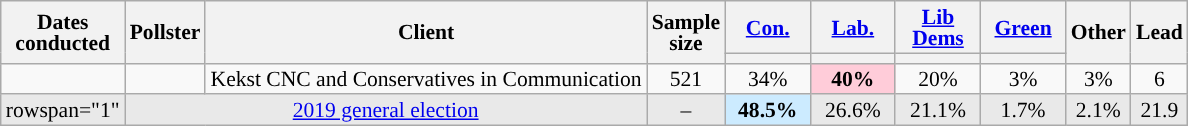<table class="wikitable sortable mw-datatable" style="text-align:center; font-size:90%; line-height:14px;">
<tr>
<th rowspan="2">Dates<br>conducted</th>
<th rowspan="2">Pollster</th>
<th rowspan="2">Client</th>
<th data-sort-type="number" rowspan="2">Sample<br>size</th>
<th class="unsortable" style="width:50px;"><a href='#'>Con.</a></th>
<th class="unsortable" style="width:50px;"><a href='#'>Lab.</a></th>
<th class="unsortable" style="width:50px;"><a href='#'>Lib Dems</a></th>
<th class="unsortable" style="width:50px;"><a href='#'>Green</a></th>
<th class="unsortable" rowspan="2">Other</th>
<th data-sort-type="number" rowspan="2">Lead</th>
</tr>
<tr>
<th data-sort-type="number" style="background:"></th>
<th data-sort-type="number" style="background:"></th>
<th data-sort-type="number" style="background:"></th>
<th data-sort-type="number" style="background:"></th>
</tr>
<tr>
<td></td>
<td></td>
<td>Kekst CNC and Conservatives in Communication</td>
<td>521</td>
<td>34%</td>
<td style="background:#FFCCD9"><strong>40%</strong></td>
<td>20%</td>
<td>3%</td>
<td>3%</td>
<td style="background:">6</td>
</tr>
<tr style="background:#e9e9e9;">
<td>rowspan="1" </td>
<td colspan="2"><a href='#'>2019 general election</a></td>
<td>–</td>
<td style="background:#CCEBFF;"><strong>48.5%</strong></td>
<td>26.6%</td>
<td>21.1%</td>
<td>1.7%</td>
<td>2.1%</td>
<td style="background:">21.9</td>
</tr>
</table>
